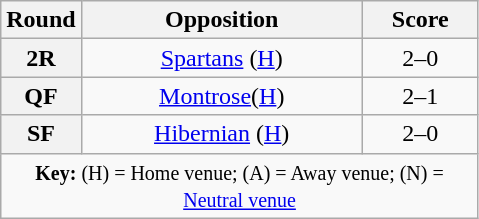<table class="wikitable plainrowheaders" style="text-align:center;margin:0">
<tr>
<th scope="col" style="width:25px">Round</th>
<th scope="col" style="width:180px">Opposition</th>
<th scope="col" style="width:70px">Score</th>
</tr>
<tr>
<th scope=row style="text-align:center">2R</th>
<td><a href='#'>Spartans</a> (<a href='#'>H</a>)</td>
<td>2–0</td>
</tr>
<tr>
<th scope=row style="text-align:center">QF</th>
<td><a href='#'>Montrose</a>(<a href='#'>H</a>)</td>
<td>2–1</td>
</tr>
<tr>
<th scope=row style="text-align:center">SF</th>
<td><a href='#'>Hibernian</a> (<a href='#'>H</a>)</td>
<td>2–0</td>
</tr>
<tr>
<td colspan="3"><small><strong>Key:</strong> (H) = Home venue; (A) = Away venue; (N) = <a href='#'>Neutral venue</a></small></td>
</tr>
</table>
